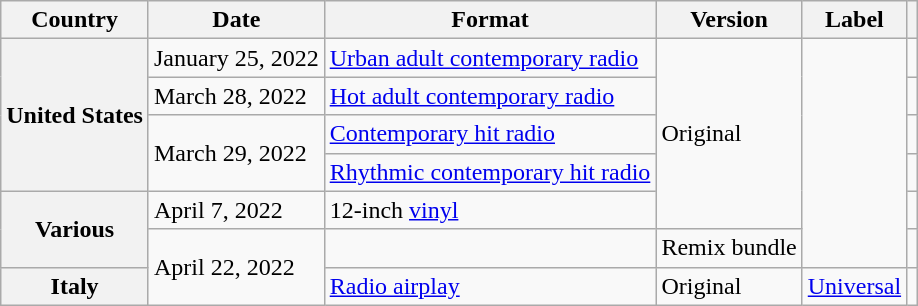<table class="wikitable plainrowheaders">
<tr>
<th scope="col">Country</th>
<th scope="col">Date</th>
<th scope="col">Format</th>
<th scope="col">Version</th>
<th scope="col">Label</th>
<th scope="col"></th>
</tr>
<tr>
<th scope="row" rowspan="4">United States</th>
<td>January 25, 2022</td>
<td><a href='#'>Urban adult contemporary radio</a></td>
<td rowspan="5">Original</td>
<td rowspan="6"></td>
<td style="text-align:center;"></td>
</tr>
<tr>
<td>March 28, 2022</td>
<td><a href='#'>Hot adult contemporary radio</a></td>
<td style="text-align:center;"></td>
</tr>
<tr>
<td rowspan="2">March 29, 2022</td>
<td><a href='#'>Contemporary hit radio</a></td>
<td style="text-align:center;"></td>
</tr>
<tr>
<td><a href='#'>Rhythmic contemporary hit radio</a></td>
<td style="text-align:center;"></td>
</tr>
<tr>
<th scope="row" rowspan="2">Various</th>
<td>April 7, 2022</td>
<td>12-inch <a href='#'>vinyl</a></td>
<td style="text-align:center;"></td>
</tr>
<tr>
<td rowspan="2">April 22, 2022</td>
<td></td>
<td>Remix bundle</td>
<td style="text-align:center;"></td>
</tr>
<tr>
<th scope="row">Italy</th>
<td><a href='#'>Radio airplay</a></td>
<td>Original</td>
<td><a href='#'>Universal</a></td>
<td style="text-align:center;"></td>
</tr>
</table>
